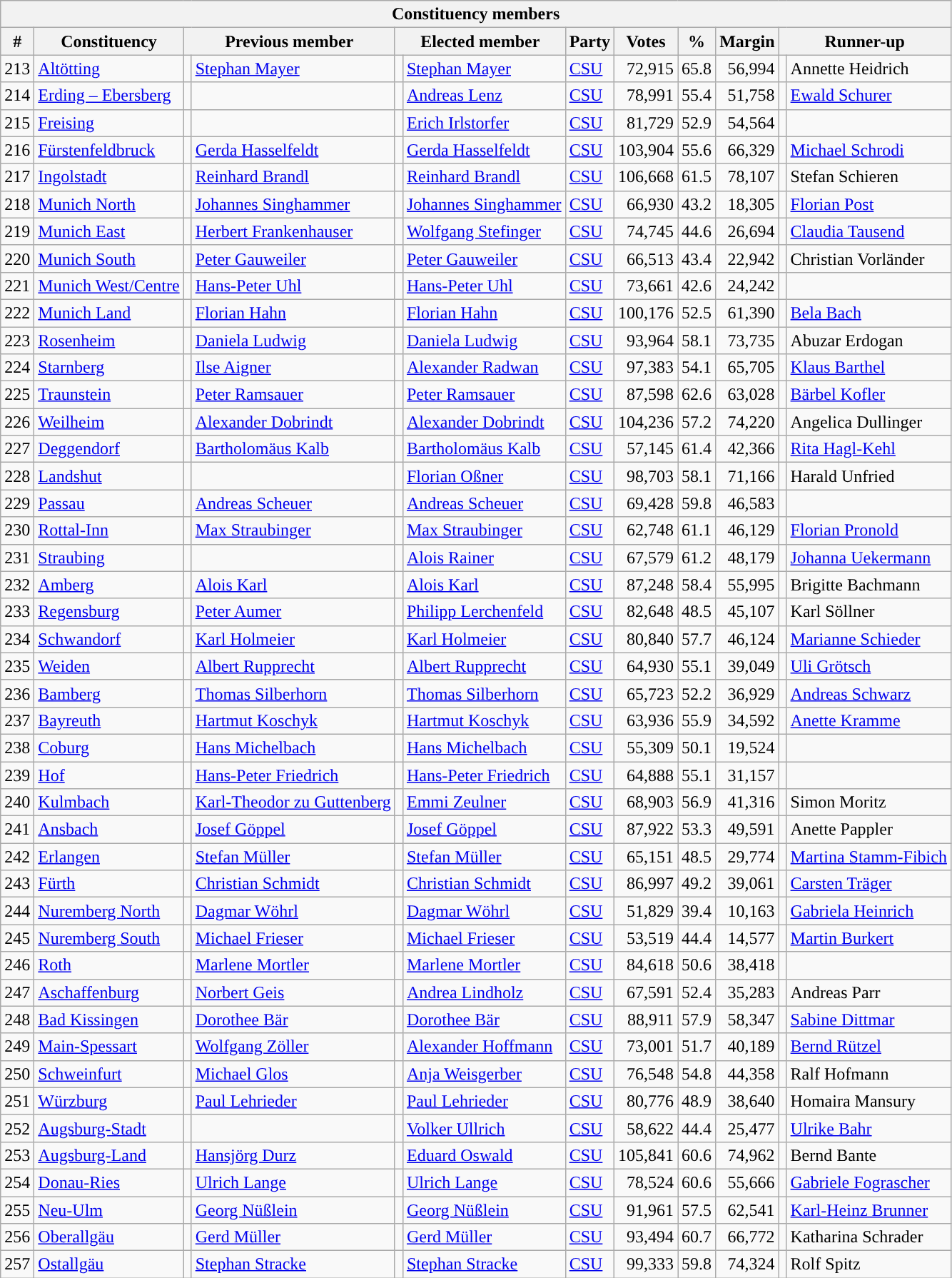<table class="wikitable sortable" style="text-align:right">
<tr>
<th colspan="12">Constituency members</th>
</tr>
<tr>
<th>#</th>
<th>Constituency</th>
<th colspan="2">Previous member</th>
<th colspan="2">Elected member</th>
<th>Party</th>
<th>Votes</th>
<th>%</th>
<th>Margin</th>
<th colspan="2">Runner-up</th>
</tr>
<tr>
<td>213</td>
<td align=left><a href='#'>Altötting</a></td>
<td bgcolor=></td>
<td align=left><a href='#'>Stephan Mayer</a></td>
<td bgcolor=></td>
<td align=left><a href='#'>Stephan Mayer</a></td>
<td align=left><a href='#'>CSU</a></td>
<td>72,915</td>
<td>65.8</td>
<td>56,994</td>
<td bgcolor=></td>
<td align=left>Annette Heidrich</td>
</tr>
<tr>
<td>214</td>
<td align=left><a href='#'>Erding – Ebersberg</a></td>
<td bgcolor=></td>
<td align=left></td>
<td></td>
<td align=left><a href='#'>Andreas Lenz</a></td>
<td align=left><a href='#'>CSU</a></td>
<td>78,991</td>
<td>55.4</td>
<td>51,758</td>
<td bgcolor=></td>
<td align=left><a href='#'>Ewald Schurer</a></td>
</tr>
<tr>
<td>215</td>
<td align=left><a href='#'>Freising</a></td>
<td bgcolor=></td>
<td align=left></td>
<td></td>
<td align=left><a href='#'>Erich Irlstorfer</a></td>
<td align=left><a href='#'>CSU</a></td>
<td>81,729</td>
<td>52.9</td>
<td>54,564</td>
<td bgcolor=></td>
<td align=left></td>
</tr>
<tr>
<td>216</td>
<td align=left><a href='#'>Fürstenfeldbruck</a></td>
<td bgcolor=></td>
<td align=left><a href='#'>Gerda Hasselfeldt</a></td>
<td bgcolor=></td>
<td align=left><a href='#'>Gerda Hasselfeldt</a></td>
<td align=left><a href='#'>CSU</a></td>
<td>103,904</td>
<td>55.6</td>
<td>66,329</td>
<td bgcolor=></td>
<td align=left><a href='#'>Michael Schrodi</a></td>
</tr>
<tr>
<td>217</td>
<td align=left><a href='#'>Ingolstadt</a></td>
<td bgcolor=></td>
<td align=left><a href='#'>Reinhard Brandl</a></td>
<td bgcolor=></td>
<td align=left><a href='#'>Reinhard Brandl</a></td>
<td align=left><a href='#'>CSU</a></td>
<td>106,668</td>
<td>61.5</td>
<td>78,107</td>
<td bgcolor=></td>
<td align=left>Stefan Schieren</td>
</tr>
<tr>
<td>218</td>
<td align=left><a href='#'>Munich North</a></td>
<td bgcolor=></td>
<td align=left><a href='#'>Johannes Singhammer</a></td>
<td bgcolor=></td>
<td align=left><a href='#'>Johannes Singhammer</a></td>
<td align=left><a href='#'>CSU</a></td>
<td>66,930</td>
<td>43.2</td>
<td>18,305</td>
<td bgcolor=></td>
<td align=left><a href='#'>Florian Post</a></td>
</tr>
<tr>
<td>219</td>
<td align=left><a href='#'>Munich East</a></td>
<td bgcolor=></td>
<td align=left><a href='#'>Herbert Frankenhauser</a></td>
<td bgcolor=></td>
<td align=left><a href='#'>Wolfgang Stefinger</a></td>
<td align=left><a href='#'>CSU</a></td>
<td>74,745</td>
<td>44.6</td>
<td>26,694</td>
<td bgcolor=></td>
<td align=left><a href='#'>Claudia Tausend</a></td>
</tr>
<tr>
<td>220</td>
<td align=left><a href='#'>Munich South</a></td>
<td bgcolor=></td>
<td align=left><a href='#'>Peter Gauweiler</a></td>
<td bgcolor=></td>
<td align=left><a href='#'>Peter Gauweiler</a></td>
<td align=left><a href='#'>CSU</a></td>
<td>66,513</td>
<td>43.4</td>
<td>22,942</td>
<td bgcolor=></td>
<td align=left>Christian Vorländer</td>
</tr>
<tr>
<td>221</td>
<td align=left><a href='#'>Munich West/Centre</a></td>
<td bgcolor=></td>
<td align=left><a href='#'>Hans-Peter Uhl</a></td>
<td bgcolor=></td>
<td align=left><a href='#'>Hans-Peter Uhl</a></td>
<td align=left><a href='#'>CSU</a></td>
<td>73,661</td>
<td>42.6</td>
<td>24,242</td>
<td bgcolor=></td>
<td align=left></td>
</tr>
<tr>
<td>222</td>
<td align=left><a href='#'>Munich Land</a></td>
<td bgcolor=></td>
<td align=left><a href='#'>Florian Hahn</a></td>
<td bgcolor=></td>
<td align=left><a href='#'>Florian Hahn</a></td>
<td align=left><a href='#'>CSU</a></td>
<td>100,176</td>
<td>52.5</td>
<td>61,390</td>
<td bgcolor=></td>
<td align=left><a href='#'>Bela Bach</a></td>
</tr>
<tr>
<td>223</td>
<td align=left><a href='#'>Rosenheim</a></td>
<td bgcolor=></td>
<td align=left><a href='#'>Daniela Ludwig</a></td>
<td bgcolor=></td>
<td align=left><a href='#'>Daniela Ludwig</a></td>
<td align=left><a href='#'>CSU</a></td>
<td>93,964</td>
<td>58.1</td>
<td>73,735</td>
<td bgcolor=></td>
<td align=left>Abuzar Erdogan</td>
</tr>
<tr>
<td>224</td>
<td align=left><a href='#'>Starnberg</a></td>
<td bgcolor=></td>
<td align=left><a href='#'>Ilse Aigner</a></td>
<td bgcolor=></td>
<td align=left><a href='#'>Alexander Radwan</a></td>
<td align=left><a href='#'>CSU</a></td>
<td>97,383</td>
<td>54.1</td>
<td>65,705</td>
<td bgcolor=></td>
<td align=left><a href='#'>Klaus Barthel</a></td>
</tr>
<tr>
<td>225</td>
<td align=left><a href='#'>Traunstein</a></td>
<td bgcolor=></td>
<td align=left><a href='#'>Peter Ramsauer</a></td>
<td bgcolor=></td>
<td align=left><a href='#'>Peter Ramsauer</a></td>
<td align=left><a href='#'>CSU</a></td>
<td>87,598</td>
<td>62.6</td>
<td>63,028</td>
<td bgcolor=></td>
<td align=left><a href='#'>Bärbel Kofler</a></td>
</tr>
<tr>
<td>226</td>
<td align=left><a href='#'>Weilheim</a></td>
<td bgcolor=></td>
<td align=left><a href='#'>Alexander Dobrindt</a></td>
<td bgcolor=></td>
<td align=left><a href='#'>Alexander Dobrindt</a></td>
<td align=left><a href='#'>CSU</a></td>
<td>104,236</td>
<td>57.2</td>
<td>74,220</td>
<td bgcolor=></td>
<td align=left>Angelica Dullinger</td>
</tr>
<tr>
<td>227</td>
<td align=left><a href='#'>Deggendorf</a></td>
<td bgcolor=></td>
<td align=left><a href='#'>Bartholomäus Kalb</a></td>
<td bgcolor=></td>
<td align=left><a href='#'>Bartholomäus Kalb</a></td>
<td align=left><a href='#'>CSU</a></td>
<td>57,145</td>
<td>61.4</td>
<td>42,366</td>
<td bgcolor=></td>
<td align=left><a href='#'>Rita Hagl-Kehl</a></td>
</tr>
<tr>
<td>228</td>
<td align=left><a href='#'>Landshut</a></td>
<td bgcolor=></td>
<td align=left></td>
<td></td>
<td align=left><a href='#'>Florian Oßner</a></td>
<td align=left><a href='#'>CSU</a></td>
<td>98,703</td>
<td>58.1</td>
<td>71,166</td>
<td bgcolor=></td>
<td align=left>Harald Unfried</td>
</tr>
<tr>
<td>229</td>
<td align=left><a href='#'>Passau</a></td>
<td bgcolor=></td>
<td align=left><a href='#'>Andreas Scheuer</a></td>
<td bgcolor=></td>
<td align=left><a href='#'>Andreas Scheuer</a></td>
<td align=left><a href='#'>CSU</a></td>
<td>69,428</td>
<td>59.8</td>
<td>46,583</td>
<td bgcolor=></td>
<td align=left></td>
</tr>
<tr>
<td>230</td>
<td align=left><a href='#'>Rottal-Inn</a></td>
<td bgcolor=></td>
<td align=left><a href='#'>Max Straubinger</a></td>
<td bgcolor=></td>
<td align=left><a href='#'>Max Straubinger</a></td>
<td align=left><a href='#'>CSU</a></td>
<td>62,748</td>
<td>61.1</td>
<td>46,129</td>
<td bgcolor=></td>
<td align=left><a href='#'>Florian Pronold</a></td>
</tr>
<tr>
<td>231</td>
<td align=left><a href='#'>Straubing</a></td>
<td bgcolor=></td>
<td align=left></td>
<td></td>
<td align=left><a href='#'>Alois Rainer</a></td>
<td align=left><a href='#'>CSU</a></td>
<td>67,579</td>
<td>61.2</td>
<td>48,179</td>
<td bgcolor=></td>
<td align=left><a href='#'>Johanna Uekermann</a></td>
</tr>
<tr>
<td>232</td>
<td align=left><a href='#'>Amberg</a></td>
<td bgcolor=></td>
<td align=left><a href='#'>Alois Karl</a></td>
<td bgcolor=></td>
<td align=left><a href='#'>Alois Karl</a></td>
<td align=left><a href='#'>CSU</a></td>
<td>87,248</td>
<td>58.4</td>
<td>55,995</td>
<td bgcolor=></td>
<td align=left>Brigitte Bachmann</td>
</tr>
<tr>
<td>233</td>
<td align=left><a href='#'>Regensburg</a></td>
<td bgcolor=></td>
<td align=left><a href='#'>Peter Aumer</a></td>
<td bgcolor=></td>
<td align=left><a href='#'>Philipp Lerchenfeld</a></td>
<td align="left"><a href='#'>CSU</a></td>
<td>82,648</td>
<td>48.5</td>
<td>45,107</td>
<td bgcolor=></td>
<td align=left>Karl Söllner</td>
</tr>
<tr>
<td>234</td>
<td align=left><a href='#'>Schwandorf</a></td>
<td bgcolor=></td>
<td align=left><a href='#'>Karl Holmeier</a></td>
<td bgcolor=></td>
<td align=left><a href='#'>Karl Holmeier</a></td>
<td align=left><a href='#'>CSU</a></td>
<td>80,840</td>
<td>57.7</td>
<td>46,124</td>
<td bgcolor=></td>
<td align=left><a href='#'>Marianne Schieder</a></td>
</tr>
<tr>
<td>235</td>
<td align=left><a href='#'>Weiden</a></td>
<td bgcolor=></td>
<td align=left><a href='#'>Albert Rupprecht</a></td>
<td bgcolor=></td>
<td align=left><a href='#'>Albert Rupprecht</a></td>
<td align=left><a href='#'>CSU</a></td>
<td>64,930</td>
<td>55.1</td>
<td>39,049</td>
<td bgcolor=></td>
<td align=left><a href='#'>Uli Grötsch</a></td>
</tr>
<tr>
<td>236</td>
<td align=left><a href='#'>Bamberg</a></td>
<td bgcolor=></td>
<td align=left><a href='#'>Thomas Silberhorn</a></td>
<td bgcolor=></td>
<td align=left><a href='#'>Thomas Silberhorn</a></td>
<td align=left><a href='#'>CSU</a></td>
<td>65,723</td>
<td>52.2</td>
<td>36,929</td>
<td bgcolor=></td>
<td align=left><a href='#'>Andreas Schwarz</a></td>
</tr>
<tr>
<td>237</td>
<td align=left><a href='#'>Bayreuth</a></td>
<td bgcolor=></td>
<td align=left><a href='#'>Hartmut Koschyk</a></td>
<td></td>
<td align=left><a href='#'>Hartmut Koschyk</a></td>
<td align="left"><a href='#'>CSU</a></td>
<td>63,936</td>
<td>55.9</td>
<td>34,592</td>
<td bgcolor=></td>
<td align=left><a href='#'>Anette Kramme</a></td>
</tr>
<tr>
<td>238</td>
<td align=left><a href='#'>Coburg</a></td>
<td bgcolor=></td>
<td align=left><a href='#'>Hans Michelbach</a></td>
<td bgcolor=></td>
<td align=left><a href='#'>Hans Michelbach</a></td>
<td align=left><a href='#'>CSU</a></td>
<td>55,309</td>
<td>50.1</td>
<td>19,524</td>
<td bgcolor=></td>
<td align=left></td>
</tr>
<tr>
<td>239</td>
<td align=left><a href='#'>Hof</a></td>
<td bgcolor=></td>
<td align=left><a href='#'>Hans-Peter Friedrich</a></td>
<td bgcolor=></td>
<td align=left><a href='#'>Hans-Peter Friedrich</a></td>
<td align=left><a href='#'>CSU</a></td>
<td>64,888</td>
<td>55.1</td>
<td>31,157</td>
<td bgcolor=></td>
<td align=left></td>
</tr>
<tr>
<td>240</td>
<td align=left><a href='#'>Kulmbach</a></td>
<td bgcolor=></td>
<td align=left><a href='#'>Karl-Theodor zu Guttenberg</a></td>
<td bgcolor=></td>
<td align=left><a href='#'>Emmi Zeulner</a></td>
<td align=left><a href='#'>CSU</a></td>
<td>68,903</td>
<td>56.9</td>
<td>41,316</td>
<td bgcolor=></td>
<td align=left>Simon Moritz</td>
</tr>
<tr>
<td>241</td>
<td align=left><a href='#'>Ansbach</a></td>
<td bgcolor=></td>
<td align=left><a href='#'>Josef Göppel</a></td>
<td bgcolor=></td>
<td align=left><a href='#'>Josef Göppel</a></td>
<td align=left><a href='#'>CSU</a></td>
<td>87,922</td>
<td>53.3</td>
<td>49,591</td>
<td bgcolor=></td>
<td align=left>Anette Pappler</td>
</tr>
<tr>
<td>242</td>
<td align=left><a href='#'>Erlangen</a></td>
<td bgcolor=></td>
<td align=left><a href='#'>Stefan Müller</a></td>
<td bgcolor=></td>
<td align=left><a href='#'>Stefan Müller</a></td>
<td align=left><a href='#'>CSU</a></td>
<td>65,151</td>
<td>48.5</td>
<td>29,774</td>
<td bgcolor=></td>
<td align=left><a href='#'>Martina Stamm-Fibich</a></td>
</tr>
<tr>
<td>243</td>
<td align=left><a href='#'>Fürth</a></td>
<td bgcolor=></td>
<td align=left><a href='#'>Christian Schmidt</a></td>
<td bgcolor=></td>
<td align=left><a href='#'>Christian Schmidt</a></td>
<td align=left><a href='#'>CSU</a></td>
<td>86,997</td>
<td>49.2</td>
<td>39,061</td>
<td bgcolor=></td>
<td align=left><a href='#'>Carsten Träger</a></td>
</tr>
<tr>
<td>244</td>
<td align=left><a href='#'>Nuremberg North</a></td>
<td bgcolor=></td>
<td align=left><a href='#'>Dagmar Wöhrl</a></td>
<td bgcolor=></td>
<td align=left><a href='#'>Dagmar Wöhrl</a></td>
<td align=left><a href='#'>CSU</a></td>
<td>51,829</td>
<td>39.4</td>
<td>10,163</td>
<td bgcolor=></td>
<td align=left><a href='#'>Gabriela Heinrich</a></td>
</tr>
<tr>
<td>245</td>
<td align=left><a href='#'>Nuremberg South</a></td>
<td bgcolor=></td>
<td align=left><a href='#'>Michael Frieser</a></td>
<td bgcolor=></td>
<td align=left><a href='#'>Michael Frieser</a></td>
<td align=left><a href='#'>CSU</a></td>
<td>53,519</td>
<td>44.4</td>
<td>14,577</td>
<td bgcolor=></td>
<td align=left><a href='#'>Martin Burkert</a></td>
</tr>
<tr>
<td>246</td>
<td align=left><a href='#'>Roth</a></td>
<td bgcolor=></td>
<td align=left><a href='#'>Marlene Mortler</a></td>
<td bgcolor=></td>
<td align=left><a href='#'>Marlene Mortler</a></td>
<td align=left><a href='#'>CSU</a></td>
<td>84,618</td>
<td>50.6</td>
<td>38,418</td>
<td bgcolor=></td>
<td align=left></td>
</tr>
<tr>
<td>247</td>
<td align=left><a href='#'>Aschaffenburg</a></td>
<td bgcolor=></td>
<td align=left><a href='#'>Norbert Geis</a></td>
<td bgcolor=></td>
<td align=left><a href='#'>Andrea Lindholz</a></td>
<td align=left><a href='#'>CSU</a></td>
<td>67,591</td>
<td>52.4</td>
<td>35,283</td>
<td bgcolor=></td>
<td align=left>Andreas Parr</td>
</tr>
<tr>
<td>248</td>
<td align=left><a href='#'>Bad Kissingen</a></td>
<td bgcolor=></td>
<td align=left><a href='#'>Dorothee Bär</a></td>
<td bgcolor=></td>
<td align=left><a href='#'>Dorothee Bär</a></td>
<td align=left><a href='#'>CSU</a></td>
<td>88,911</td>
<td>57.9</td>
<td>58,347</td>
<td bgcolor=></td>
<td align=left><a href='#'>Sabine Dittmar</a></td>
</tr>
<tr>
<td>249</td>
<td align=left><a href='#'>Main-Spessart</a></td>
<td bgcolor=></td>
<td align=left><a href='#'>Wolfgang Zöller</a></td>
<td></td>
<td align=left><a href='#'>Alexander Hoffmann</a></td>
<td align=left><a href='#'>CSU</a></td>
<td>73,001</td>
<td>51.7</td>
<td>40,189</td>
<td bgcolor=></td>
<td align=left><a href='#'>Bernd Rützel</a></td>
</tr>
<tr>
<td>250</td>
<td align=left><a href='#'>Schweinfurt</a></td>
<td bgcolor=></td>
<td align=left><a href='#'>Michael Glos</a></td>
<td bgcolor=></td>
<td align=left><a href='#'>Anja Weisgerber</a></td>
<td align=left><a href='#'>CSU</a></td>
<td>76,548</td>
<td>54.8</td>
<td>44,358</td>
<td bgcolor=></td>
<td align=left>Ralf Hofmann</td>
</tr>
<tr>
<td>251</td>
<td align=left><a href='#'>Würzburg</a></td>
<td bgcolor=></td>
<td align=left><a href='#'>Paul Lehrieder</a></td>
<td bgcolor=></td>
<td align=left><a href='#'>Paul Lehrieder</a></td>
<td align=left><a href='#'>CSU</a></td>
<td>80,776</td>
<td>48.9</td>
<td>38,640</td>
<td bgcolor=></td>
<td align=left>Homaira Mansury</td>
</tr>
<tr>
<td>252</td>
<td align=left><a href='#'>Augsburg-Stadt</a></td>
<td bgcolor=></td>
<td align=left></td>
<td></td>
<td align=left><a href='#'>Volker Ullrich</a></td>
<td align=left><a href='#'>CSU</a></td>
<td>58,622</td>
<td>44.4</td>
<td>25,477</td>
<td bgcolor=></td>
<td align=left><a href='#'>Ulrike Bahr</a></td>
</tr>
<tr>
<td>253</td>
<td align=left><a href='#'>Augsburg-Land</a></td>
<td bgcolor=></td>
<td align=left><a href='#'>Hansjörg Durz</a></td>
<td bgcolor=></td>
<td align=left><a href='#'>Eduard Oswald</a></td>
<td align=left><a href='#'>CSU</a></td>
<td>105,841</td>
<td>60.6</td>
<td>74,962</td>
<td bgcolor=></td>
<td align=left>Bernd Bante</td>
</tr>
<tr>
<td>254</td>
<td align=left><a href='#'>Donau-Ries</a></td>
<td bgcolor=></td>
<td align=left><a href='#'>Ulrich Lange</a></td>
<td bgcolor=></td>
<td align=left><a href='#'>Ulrich Lange</a></td>
<td align=left><a href='#'>CSU</a></td>
<td>78,524</td>
<td>60.6</td>
<td>55,666</td>
<td bgcolor=></td>
<td align=left><a href='#'>Gabriele Fograscher</a></td>
</tr>
<tr>
<td>255</td>
<td align=left><a href='#'>Neu-Ulm</a></td>
<td bgcolor=></td>
<td align=left><a href='#'>Georg Nüßlein</a></td>
<td bgcolor=></td>
<td align=left><a href='#'>Georg Nüßlein</a></td>
<td align=left><a href='#'>CSU</a></td>
<td>91,961</td>
<td>57.5</td>
<td>62,541</td>
<td bgcolor=></td>
<td align=left><a href='#'>Karl-Heinz Brunner</a></td>
</tr>
<tr>
<td>256</td>
<td align=left><a href='#'>Oberallgäu</a></td>
<td bgcolor=></td>
<td align=left><a href='#'>Gerd Müller</a></td>
<td bgcolor=></td>
<td align=left><a href='#'>Gerd Müller</a></td>
<td align=left><a href='#'>CSU</a></td>
<td>93,494</td>
<td>60.7</td>
<td>66,772</td>
<td bgcolor=></td>
<td align=left>Katharina Schrader</td>
</tr>
<tr>
<td>257</td>
<td align=left><a href='#'>Ostallgäu</a></td>
<td bgcolor=></td>
<td align=left><a href='#'>Stephan Stracke</a></td>
<td bgcolor=></td>
<td align=left><a href='#'>Stephan Stracke</a></td>
<td align=left><a href='#'>CSU</a></td>
<td>99,333</td>
<td>59.8</td>
<td>74,324</td>
<td bgcolor=></td>
<td align=left>Rolf Spitz</td>
</tr>
</table>
